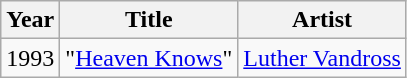<table class="wikitable sortable">
<tr>
<th>Year</th>
<th>Title</th>
<th>Artist</th>
</tr>
<tr>
<td>1993</td>
<td>"<a href='#'>Heaven Knows</a>"</td>
<td><a href='#'>Luther Vandross</a></td>
</tr>
</table>
